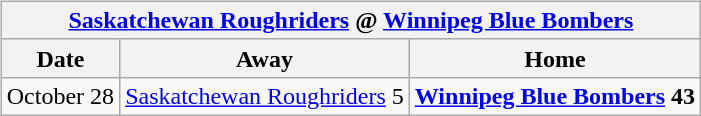<table cellspacing="10">
<tr>
<td valign="top"><br><table class="wikitable">
<tr>
<th colspan="4"><a href='#'>Saskatchewan Roughriders</a> @ <a href='#'>Winnipeg Blue Bombers</a></th>
</tr>
<tr>
<th>Date</th>
<th>Away</th>
<th>Home</th>
</tr>
<tr>
<td>October 28</td>
<td><a href='#'>Saskatchewan Roughriders</a> 5</td>
<td><strong><a href='#'>Winnipeg Blue Bombers</a> 43</strong></td>
</tr>
</table>
</td>
</tr>
</table>
